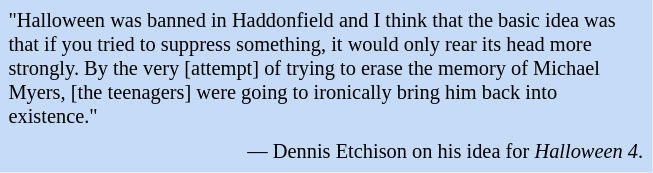<table class="toccolours" style="float: left; margin-left: 1em; margin-right: 2em; font-size: 85%; background:#c6dbf7; color:black; width:32em; max-width: 40%;" cellspacing="5">
<tr>
<td style="text-align: left;">"Halloween was banned in Haddonfield and I think that the basic idea was that if you tried to suppress something, it would only rear its head more strongly. By the very [attempt] of trying to erase the memory of Michael Myers, [the teenagers] were going to ironically bring him back into existence."</td>
</tr>
<tr>
<td style="text-align: right;"> — Dennis Etchison on his idea for <em>Halloween 4</em>.</td>
</tr>
</table>
